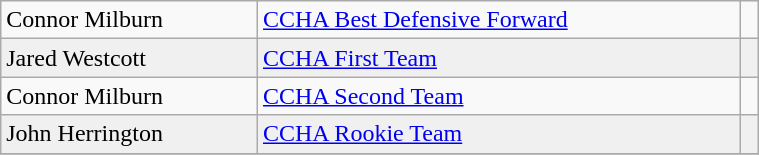<table class="wikitable" width=40%>
<tr>
<td>Connor Milburn</td>
<td><a href='#'>CCHA Best Defensive Forward</a></td>
<td></td>
</tr>
<tr bgcolor=f0f0f0>
<td>Jared Westcott</td>
<td rowspan=1><a href='#'>CCHA First Team</a></td>
<td rowspan=1></td>
</tr>
<tr>
<td>Connor Milburn</td>
<td rowspan=1><a href='#'>CCHA Second Team</a></td>
<td rowspan=1></td>
</tr>
<tr bgcolor=f0f0f0>
<td>John Herrington</td>
<td rowspan=1><a href='#'>CCHA Rookie Team</a></td>
<td rowspan=1></td>
</tr>
<tr>
</tr>
</table>
